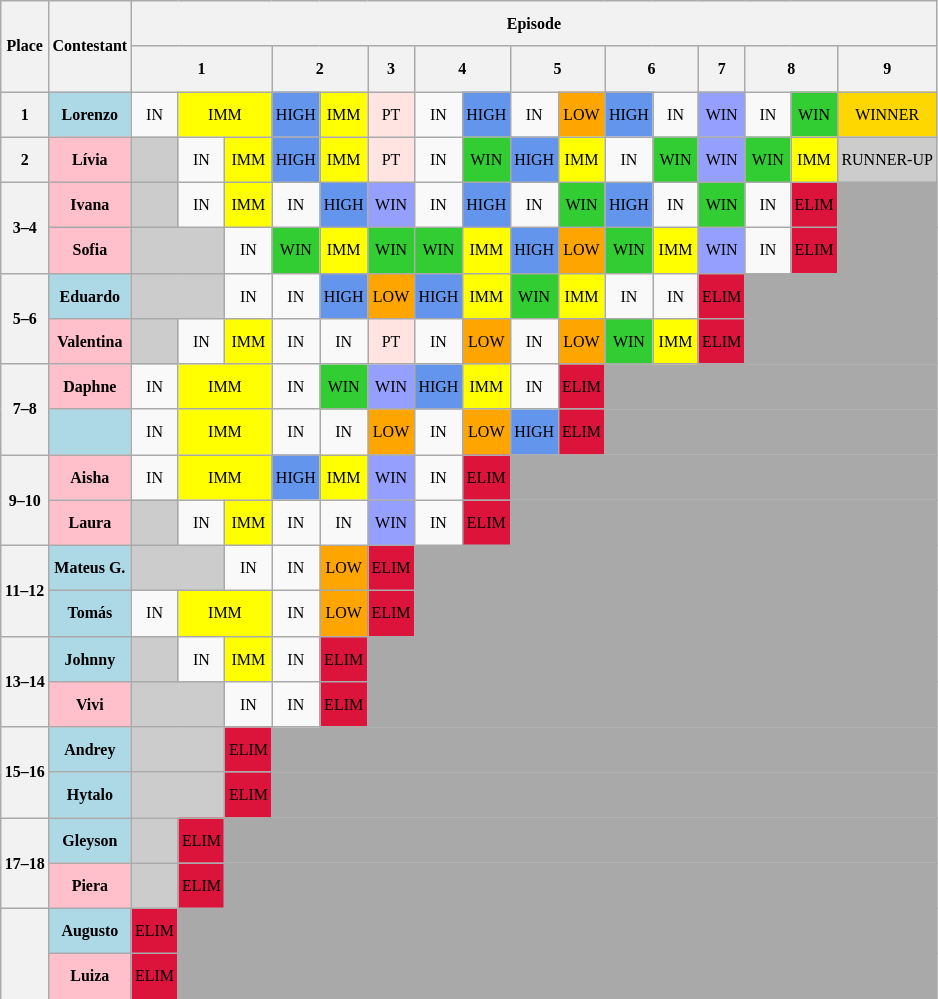<table class="wikitable" style="text-align: center; font-size: 8pt; line-height:25px;">
<tr>
<th rowspan=02>Place</th>
<th rowspan=02>Contestant</th>
<th colspan="16">Episode</th>
</tr>
<tr>
<th colspan=3>1</th>
<th colspan=2>2</th>
<th>3</th>
<th colspan=2>4</th>
<th colspan=2>5</th>
<th colspan=2>6</th>
<th>7</th>
<th colspan=2>8</th>
<th>9</th>
</tr>
<tr>
<th>1</th>
<td bgcolor="ADD8E6"><strong>Lorenzo</strong></td>
<td width=25>IN</td>
<td bgcolor="FFFF00" colspan=2>IMM</td>
<td bgcolor="6495ED" width=25>HIGH</td>
<td bgcolor="FFFF00" width=25>IMM</td>
<td bgcolor="FFE4E1" width=25>PT</td>
<td width=25>IN</td>
<td bgcolor="6495ED" width=25>HIGH</td>
<td width=25>IN</td>
<td bgcolor="FFA500" width=25>LOW</td>
<td bgcolor="6495ED" width=25>HIGH</td>
<td width=25>IN</td>
<td bgcolor="959FFD" width=25>WIN</td>
<td width=25>IN</td>
<td bgcolor="32CD32" width=25>WIN</td>
<td bgcolor="FFD700" width=25>WINNER</td>
</tr>
<tr>
<th>2</th>
<td bgcolor="FFC0CB"><strong>Lívia</strong></td>
<td bgcolor="CCCCCC"></td>
<td width=25>IN</td>
<td bgcolor="FFFF00">IMM</td>
<td bgcolor="6495ED">HIGH</td>
<td bgcolor="FFFF00">IMM</td>
<td bgcolor="FFE4E1">PT</td>
<td>IN</td>
<td bgcolor="32CD32">WIN</td>
<td bgcolor="6495ED">HIGH</td>
<td bgcolor="FFFF00">IMM</td>
<td>IN</td>
<td bgcolor="32CD32" width=25>WIN</td>
<td bgcolor="959FFD">WIN</td>
<td bgcolor="32CD32">WIN</td>
<td bgcolor="FFFF00">IMM</td>
<td bgcolor="CCCCCC" nowrap>RUNNER-UP</td>
</tr>
<tr>
<th rowspan=2>3–4</th>
<td bgcolor="FFC0CB"><strong>Ivana</strong></td>
<td bgcolor="CCCCCC"></td>
<td>IN</td>
<td bgcolor="FFFF00">IMM</td>
<td>IN</td>
<td bgcolor="6495ED">HIGH</td>
<td bgcolor="959FFD">WIN</td>
<td>IN</td>
<td bgcolor="6495ED">HIGH</td>
<td>IN</td>
<td bgcolor="32CD32" width=25>WIN</td>
<td bgcolor="6495ED">HIGH</td>
<td>IN</td>
<td bgcolor="32CD32">WIN</td>
<td>IN</td>
<td bgcolor="DC143C">ELIM</td>
<td bgcolor="A9A9A9"></td>
</tr>
<tr>
<td bgcolor="FFC0CB"><strong>Sofia</strong></td>
<td bgcolor="CCCCCC" colspan=2></td>
<td width=25>IN</td>
<td bgcolor="32CD32">WIN</td>
<td bgcolor="FFFF00">IMM</td>
<td bgcolor="32CD32">WIN</td>
<td bgcolor="32CD32">WIN</td>
<td bgcolor="FFFF00">IMM</td>
<td bgcolor="6495ED" width=25>HIGH</td>
<td bgcolor="FFA500">LOW</td>
<td bgcolor="32CD32">WIN</td>
<td bgcolor="FFFF00">IMM</td>
<td bgcolor="959FFD">WIN</td>
<td>IN</td>
<td bgcolor="DC143C">ELIM</td>
<td bgcolor="A9A9A9"></td>
</tr>
<tr>
<th rowspan=2>5–6</th>
<td bgcolor="ADD8E6"><strong>Eduardo</strong></td>
<td bgcolor="CCCCCC" colspan=2></td>
<td>IN</td>
<td>IN</td>
<td bgcolor="6495ED">HIGH</td>
<td bgcolor="FFA500">LOW</td>
<td bgcolor="6495ED">HIGH</td>
<td bgcolor="FFFF00">IMM</td>
<td bgcolor="32CD32">WIN</td>
<td bgcolor="FFFF00">IMM</td>
<td>IN</td>
<td>IN</td>
<td bgcolor="DC143C">ELIM</td>
<td bgcolor="A9A9A9" colspan=3></td>
</tr>
<tr>
<td bgcolor="FFC0CB"><strong>Valentina</strong></td>
<td bgcolor="CCCCCC"></td>
<td width=25>IN</td>
<td bgcolor="FFFF00">IMM</td>
<td>IN</td>
<td>IN</td>
<td bgcolor="FFE4E1">PT</td>
<td>IN</td>
<td bgcolor="FFA500">LOW</td>
<td>IN</td>
<td bgcolor="FFA500">LOW</td>
<td bgcolor="32CD32">WIN</td>
<td bgcolor="FFFF00">IMM</td>
<td bgcolor="DC143C">ELIM</td>
<td bgcolor="A9A9A9" colspan=3></td>
</tr>
<tr>
<th rowspan=2>7–8</th>
<td bgcolor="FFC0CB"><strong>Daphne</strong></td>
<td>IN</td>
<td bgcolor="FFFF00" colspan=2>IMM</td>
<td>IN</td>
<td bgcolor="32CD32">WIN</td>
<td bgcolor="959FFD">WIN</td>
<td bgcolor="6495ED">HIGH</td>
<td bgcolor="FFFF00">IMM</td>
<td>IN</td>
<td bgcolor="DC143C">ELIM</td>
<td colspan="6" bgcolor="A9A9A9"></td>
</tr>
<tr>
<td bgcolor="ADD8E6"><strong></strong></td>
<td>IN</td>
<td bgcolor="FFFF00" colspan=2>IMM</td>
<td>IN</td>
<td>IN</td>
<td bgcolor="FFA500">LOW</td>
<td>IN</td>
<td bgcolor="FFA500">LOW</td>
<td bgcolor="6495ED" width=25>HIGH</td>
<td bgcolor="DC143C">ELIM</td>
<td colspan="6" bgcolor="A9A9A9"></td>
</tr>
<tr>
<th rowspan=2>9–10</th>
<td bgcolor="FFC0CB"><strong>Aisha</strong></td>
<td>IN</td>
<td bgcolor="FFFF00" colspan=2>IMM</td>
<td bgcolor="6495ED">HIGH</td>
<td bgcolor="FFFF00">IMM</td>
<td bgcolor="959FFD">WIN</td>
<td>IN</td>
<td bgcolor="DC143C">ELIM</td>
<td colspan="8" bgcolor="A9A9A9"></td>
</tr>
<tr>
<td bgcolor="FFC0CB"><strong>Laura</strong></td>
<td bgcolor="CCCCCC"></td>
<td>IN</td>
<td bgcolor="FFFF00">IMM</td>
<td>IN</td>
<td>IN</td>
<td bgcolor="959FFD">WIN</td>
<td>IN</td>
<td bgcolor="DC143C">ELIM</td>
<td colspan="8" bgcolor="A9A9A9"></td>
</tr>
<tr>
<th rowspan=2>11–12</th>
<td bgcolor="ADD8E6"><strong>Mateus G.</strong></td>
<td bgcolor="CCCCCC" colspan=2></td>
<td>IN</td>
<td>IN</td>
<td bgcolor="FFA500">LOW</td>
<td bgcolor="DC143C">ELIM</td>
<td colspan="10" bgcolor="A9A9A9"></td>
</tr>
<tr>
<td bgcolor="ADD8E6"><strong>Tomás</strong></td>
<td>IN</td>
<td bgcolor="FFFF00" colspan=2>IMM</td>
<td>IN</td>
<td bgcolor="FFA500">LOW</td>
<td bgcolor="DC143C">ELIM</td>
<td colspan="10" bgcolor="A9A9A9"></td>
</tr>
<tr>
<th rowspan=2>13–14</th>
<td bgcolor="ADD8E6"><strong>Johnny</strong></td>
<td bgcolor="CCCCCC"></td>
<td>IN</td>
<td bgcolor="FFFF00">IMM</td>
<td>IN</td>
<td bgcolor="DC143C">ELIM</td>
<td colspan="11" bgcolor="A9A9A9"></td>
</tr>
<tr>
<td bgcolor="FFC0CB"><strong>Vivi</strong></td>
<td bgcolor="CCCCCC" colspan=2></td>
<td>IN</td>
<td>IN</td>
<td bgcolor="DC143C">ELIM</td>
<td colspan="11" bgcolor="A9A9A9"></td>
</tr>
<tr>
<th rowspan=2>15–16</th>
<td bgcolor="ADD8E6"><strong>Andrey</strong></td>
<td bgcolor="CCCCCC" colspan=2></td>
<td bgcolor="DC143C">ELIM</td>
<td colspan="13" bgcolor="A9A9A9"></td>
</tr>
<tr>
<td bgcolor="ADD8E6"><strong>Hytalo</strong></td>
<td bgcolor="CCCCCC" colspan=2></td>
<td bgcolor="DC143C">ELIM</td>
<td colspan="13" bgcolor="A9A9A9"></td>
</tr>
<tr>
<th rowspan=2>17–18</th>
<td bgcolor="ADD8E6"><strong>Gleyson</strong></td>
<td bgcolor="CCCCCC"></td>
<td bgcolor="DC143C">ELIM</td>
<td colspan="14" bgcolor="A9A9A9"></td>
</tr>
<tr>
<td bgcolor="FFC0CB"><strong>Piera</strong></td>
<td bgcolor="CCCCCC"></td>
<td bgcolor="DC143C">ELIM</td>
<td colspan="14" bgcolor="A9A9A9"></td>
</tr>
<tr>
<th rowspan=2></th>
<td bgcolor="ADD8E6"><strong>Augusto</strong></td>
<td bgcolor="DC143C">ELIM</td>
<td colspan="15" bgcolor="A9A9A9"></td>
</tr>
<tr>
<td bgcolor="FFC0CB"><strong>Luiza</strong></td>
<td bgcolor="DC143C">ELIM</td>
<td colspan="15" bgcolor="A9A9A9"></td>
</tr>
</table>
